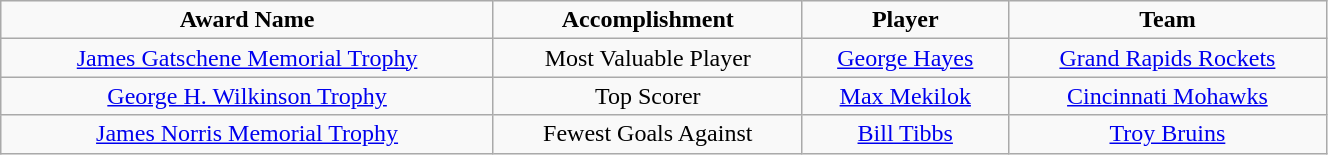<table class="wikitable" width="70%">
<tr align="center">
<td><strong>Award Name</strong></td>
<td><strong>Accomplishment</strong></td>
<td><strong>Player</strong></td>
<td><strong>Team</strong></td>
</tr>
<tr align="center">
<td><a href='#'>James Gatschene Memorial Trophy</a></td>
<td>Most Valuable Player</td>
<td><a href='#'>George Hayes</a></td>
<td><a href='#'>Grand Rapids Rockets</a></td>
</tr>
<tr align="center">
<td><a href='#'>George H. Wilkinson Trophy</a></td>
<td>Top Scorer</td>
<td><a href='#'>Max Mekilok</a></td>
<td><a href='#'>Cincinnati Mohawks</a></td>
</tr>
<tr align="center">
<td><a href='#'>James Norris Memorial Trophy</a></td>
<td>Fewest Goals Against</td>
<td><a href='#'>Bill Tibbs</a></td>
<td><a href='#'>Troy Bruins</a></td>
</tr>
</table>
